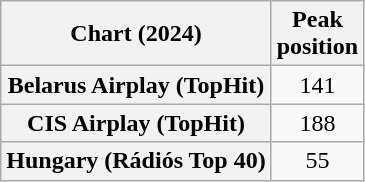<table class="wikitable sortable plainrowheaders" style="text-align:center">
<tr>
<th scope="col">Chart (2024)</th>
<th scope="col">Peak<br>position</th>
</tr>
<tr>
<th scope="row">Belarus Airplay (TopHit)</th>
<td>141</td>
</tr>
<tr>
<th scope="row">CIS Airplay (TopHit)</th>
<td>188</td>
</tr>
<tr>
<th scope="row">Hungary (Rádiós Top 40)</th>
<td>55</td>
</tr>
</table>
